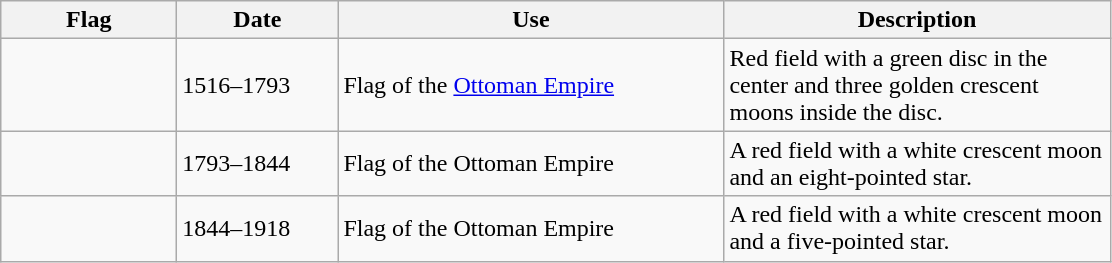<table class="wikitable">
<tr>
<th style="width:110px;">Flag</th>
<th style="width:100px;">Date</th>
<th style="width:250px;">Use</th>
<th style="width:250px;">Description</th>
</tr>
<tr>
<td></td>
<td>1516–1793</td>
<td>Flag of the <a href='#'>Ottoman Empire</a></td>
<td>Red field with a green disc in the center and three golden crescent moons inside the disc.</td>
</tr>
<tr>
<td></td>
<td>1793–1844</td>
<td>Flag of the Ottoman Empire</td>
<td>A red field with a white crescent moon and an eight-pointed star.</td>
</tr>
<tr>
<td></td>
<td>1844–1918</td>
<td>Flag of the Ottoman Empire</td>
<td>A red field with a white crescent moon and a five-pointed star.</td>
</tr>
</table>
